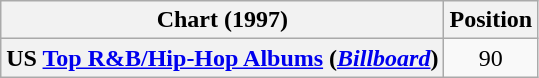<table class="wikitable sortable plainrowheaders">
<tr>
<th scope="col">Chart (1997)</th>
<th scope="col">Position</th>
</tr>
<tr>
<th scope="row">US <a href='#'>Top R&B/Hip-Hop Albums</a> (<em><a href='#'>Billboard</a></em>)</th>
<td style="text-align:center;">90</td>
</tr>
</table>
